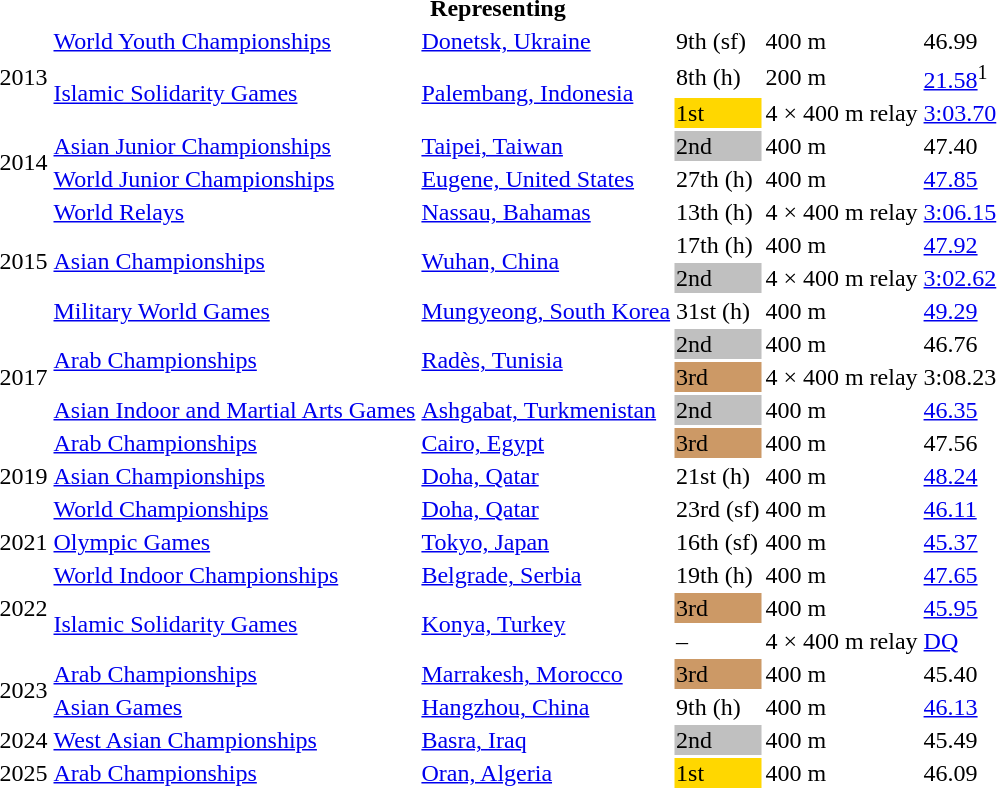<table>
<tr>
<th colspan="6">Representing </th>
</tr>
<tr>
<td rowspan=3>2013</td>
<td><a href='#'>World Youth Championships</a></td>
<td><a href='#'>Donetsk, Ukraine</a></td>
<td>9th (sf)</td>
<td>400 m</td>
<td>46.99</td>
</tr>
<tr>
<td rowspan=2><a href='#'>Islamic Solidarity Games</a></td>
<td rowspan=2><a href='#'>Palembang, Indonesia</a></td>
<td>8th (h)</td>
<td>200 m</td>
<td><a href='#'>21.58</a><sup>1</sup></td>
</tr>
<tr>
<td bgcolor=gold>1st</td>
<td>4 × 400 m relay</td>
<td><a href='#'>3:03.70</a></td>
</tr>
<tr>
<td rowspan=2>2014</td>
<td><a href='#'>Asian Junior Championships</a></td>
<td><a href='#'>Taipei, Taiwan</a></td>
<td bgcolor=silver>2nd</td>
<td>400 m</td>
<td>47.40</td>
</tr>
<tr>
<td><a href='#'>World Junior Championships</a></td>
<td><a href='#'>Eugene, United States</a></td>
<td>27th (h)</td>
<td>400 m</td>
<td><a href='#'>47.85</a></td>
</tr>
<tr>
<td rowspan=4>2015</td>
<td><a href='#'>World Relays</a></td>
<td><a href='#'>Nassau, Bahamas</a></td>
<td>13th (h)</td>
<td>4 × 400 m relay</td>
<td><a href='#'>3:06.15</a></td>
</tr>
<tr>
<td rowspan=2><a href='#'>Asian Championships</a></td>
<td rowspan=2><a href='#'>Wuhan, China</a></td>
<td>17th (h)</td>
<td>400 m</td>
<td><a href='#'>47.92</a></td>
</tr>
<tr>
<td bgcolor=silver>2nd</td>
<td>4 × 400 m relay</td>
<td><a href='#'>3:02.62</a></td>
</tr>
<tr>
<td><a href='#'>Military World Games</a></td>
<td><a href='#'>Mungyeong, South Korea</a></td>
<td>31st (h)</td>
<td>400 m</td>
<td><a href='#'>49.29</a></td>
</tr>
<tr>
<td rowspan=3>2017</td>
<td rowspan=2><a href='#'>Arab Championships</a></td>
<td rowspan=2><a href='#'>Radès, Tunisia</a></td>
<td bgcolor=silver>2nd</td>
<td>400 m</td>
<td>46.76</td>
</tr>
<tr>
<td bgcolor=cc9966>3rd</td>
<td>4 × 400 m relay</td>
<td>3:08.23</td>
</tr>
<tr>
<td><a href='#'>Asian Indoor and Martial Arts Games</a></td>
<td><a href='#'>Ashgabat, Turkmenistan</a></td>
<td bgcolor=silver>2nd</td>
<td>400 m</td>
<td><a href='#'>46.35</a></td>
</tr>
<tr>
<td rowspan=3>2019</td>
<td><a href='#'>Arab Championships</a></td>
<td><a href='#'>Cairo, Egypt</a></td>
<td bgcolor=cc9966>3rd</td>
<td>400 m</td>
<td>47.56</td>
</tr>
<tr>
<td><a href='#'>Asian Championships</a></td>
<td><a href='#'>Doha, Qatar</a></td>
<td>21st (h)</td>
<td>400 m</td>
<td><a href='#'>48.24</a></td>
</tr>
<tr>
<td><a href='#'>World Championships</a></td>
<td><a href='#'>Doha, Qatar</a></td>
<td>23rd (sf)</td>
<td>400 m</td>
<td><a href='#'>46.11</a></td>
</tr>
<tr>
<td>2021</td>
<td><a href='#'>Olympic Games</a></td>
<td><a href='#'>Tokyo, Japan</a></td>
<td>16th (sf)</td>
<td>400 m</td>
<td><a href='#'>45.37</a></td>
</tr>
<tr>
<td rowspan=3>2022</td>
<td><a href='#'>World Indoor Championships</a></td>
<td><a href='#'>Belgrade, Serbia</a></td>
<td>19th (h)</td>
<td>400 m</td>
<td><a href='#'>47.65</a></td>
</tr>
<tr>
<td rowspan=2><a href='#'>Islamic Solidarity Games</a></td>
<td rowspan=2><a href='#'>Konya, Turkey</a></td>
<td bgcolor=cc9966>3rd</td>
<td>400 m</td>
<td><a href='#'>45.95</a></td>
</tr>
<tr>
<td>–</td>
<td>4 × 400 m relay</td>
<td><a href='#'>DQ</a></td>
</tr>
<tr>
<td rowspan=2>2023</td>
<td><a href='#'>Arab Championships</a></td>
<td><a href='#'>Marrakesh, Morocco</a></td>
<td bgcolor=cc9966>3rd</td>
<td>400 m</td>
<td>45.40</td>
</tr>
<tr>
<td><a href='#'>Asian Games</a></td>
<td><a href='#'>Hangzhou, China</a></td>
<td>9th (h)</td>
<td>400 m</td>
<td><a href='#'>46.13</a></td>
</tr>
<tr>
<td>2024</td>
<td><a href='#'>West Asian Championships</a></td>
<td><a href='#'>Basra, Iraq</a></td>
<td bgcolor=silver>2nd</td>
<td>400 m</td>
<td>45.49</td>
</tr>
<tr>
<td>2025</td>
<td><a href='#'>Arab Championships</a></td>
<td><a href='#'>Oran, Algeria</a></td>
<td bgcolor=gold>1st</td>
<td>400 m</td>
<td>46.09</td>
</tr>
</table>
